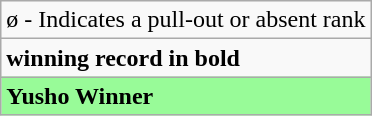<table class="wikitable">
<tr>
<td>ø - Indicates a pull-out or absent rank</td>
</tr>
<tr>
<td><strong>winning record in bold</strong></td>
</tr>
<tr>
<td style="background: PaleGreen;"><strong>Yusho Winner</strong></td>
</tr>
</table>
